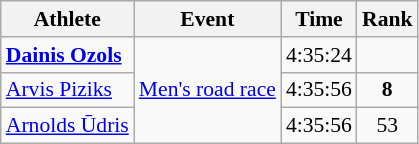<table class=wikitable style="font-size:90%">
<tr>
<th>Athlete</th>
<th>Event</th>
<th>Time</th>
<th>Rank</th>
</tr>
<tr align=center>
<td align=left><strong><a href='#'>Dainis Ozols</a></strong></td>
<td align=left rowspan=3><a href='#'>Men's road race</a></td>
<td>4:35:24</td>
<td></td>
</tr>
<tr align=center>
<td align=left><a href='#'>Arvis Piziks</a></td>
<td>4:35:56</td>
<td><strong>8</strong></td>
</tr>
<tr align=center>
<td align=left rowspan=1><a href='#'>Arnolds Ūdris</a></td>
<td>4:35:56</td>
<td>53</td>
</tr>
</table>
